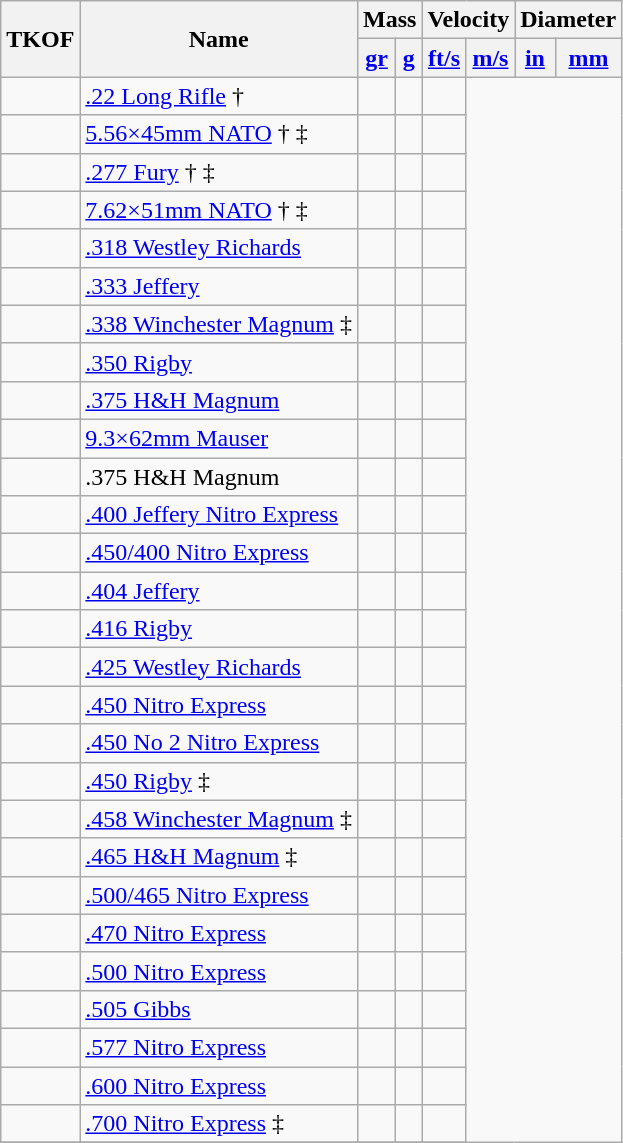<table class="wikitable sortable">
<tr>
<th rowspan=2>TKOF</th>
<th rowspan=2>Name</th>
<th colspan=2>Mass</th>
<th colspan=2>Velocity</th>
<th colspan=2>Diameter</th>
</tr>
<tr>
<th><a href='#'>gr</a></th>
<th><a href='#'>g</a></th>
<th><a href='#'>ft/s</a></th>
<th><a href='#'>m/s</a></th>
<th><a href='#'>in</a></th>
<th><a href='#'>mm</a></th>
</tr>
<tr>
<td></td>
<td><a href='#'>.22 Long Rifle</a> †</td>
<td></td>
<td></td>
<td></td>
</tr>
<tr>
<td></td>
<td><a href='#'>5.56×45mm NATO</a> † ‡</td>
<td></td>
<td></td>
<td></td>
</tr>
<tr>
<td></td>
<td><a href='#'>.277 Fury</a> † ‡</td>
<td></td>
<td></td>
<td></td>
</tr>
<tr>
<td></td>
<td><a href='#'>7.62×51mm NATO</a> † ‡</td>
<td></td>
<td></td>
<td></td>
</tr>
<tr>
<td></td>
<td><a href='#'>.318 Westley Richards</a></td>
<td></td>
<td></td>
<td></td>
</tr>
<tr>
<td></td>
<td><a href='#'>.333 Jeffery</a></td>
<td></td>
<td></td>
<td></td>
</tr>
<tr>
<td></td>
<td><a href='#'>.338 Winchester Magnum</a> ‡</td>
<td></td>
<td></td>
<td></td>
</tr>
<tr>
<td></td>
<td><a href='#'>.350 Rigby</a></td>
<td></td>
<td></td>
<td></td>
</tr>
<tr>
<td></td>
<td><a href='#'>.375 H&H Magnum</a></td>
<td></td>
<td></td>
<td></td>
</tr>
<tr>
<td></td>
<td><a href='#'>9.3×62mm Mauser</a></td>
<td></td>
<td></td>
<td></td>
</tr>
<tr>
<td></td>
<td>.375 H&H Magnum</td>
<td></td>
<td></td>
<td></td>
</tr>
<tr>
<td></td>
<td><a href='#'>.400 Jeffery Nitro Express</a></td>
<td></td>
<td></td>
<td></td>
</tr>
<tr>
<td></td>
<td><a href='#'>.450/400 Nitro Express</a></td>
<td></td>
<td></td>
<td></td>
</tr>
<tr>
<td></td>
<td><a href='#'>.404 Jeffery</a></td>
<td></td>
<td></td>
<td></td>
</tr>
<tr>
<td></td>
<td><a href='#'>.416 Rigby</a></td>
<td></td>
<td></td>
<td></td>
</tr>
<tr>
<td></td>
<td><a href='#'>.425 Westley Richards</a></td>
<td></td>
<td></td>
<td></td>
</tr>
<tr>
<td></td>
<td><a href='#'>.450 Nitro Express</a></td>
<td></td>
<td></td>
<td></td>
</tr>
<tr>
<td></td>
<td><a href='#'>.450 No 2 Nitro Express</a></td>
<td></td>
<td></td>
<td></td>
</tr>
<tr>
<td></td>
<td><a href='#'>.450 Rigby</a> ‡</td>
<td></td>
<td></td>
<td></td>
</tr>
<tr>
<td></td>
<td><a href='#'>.458 Winchester Magnum</a> ‡</td>
<td></td>
<td></td>
<td></td>
</tr>
<tr>
<td></td>
<td><a href='#'>.465 H&H Magnum</a> ‡</td>
<td></td>
<td></td>
<td></td>
</tr>
<tr>
<td></td>
<td><a href='#'>.500/465 Nitro Express</a></td>
<td></td>
<td></td>
<td></td>
</tr>
<tr>
<td></td>
<td><a href='#'>.470 Nitro Express</a></td>
<td></td>
<td></td>
<td></td>
</tr>
<tr>
<td></td>
<td><a href='#'>.500 Nitro Express</a></td>
<td></td>
<td></td>
<td></td>
</tr>
<tr>
<td></td>
<td><a href='#'>.505 Gibbs</a></td>
<td></td>
<td></td>
<td></td>
</tr>
<tr>
<td></td>
<td><a href='#'>.577 Nitro Express</a></td>
<td></td>
<td></td>
<td></td>
</tr>
<tr>
<td></td>
<td><a href='#'>.600 Nitro Express</a></td>
<td></td>
<td></td>
<td></td>
</tr>
<tr>
<td></td>
<td><a href='#'>.700 Nitro Express</a> ‡</td>
<td></td>
<td></td>
<td></td>
</tr>
<tr>
</tr>
</table>
